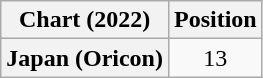<table class="wikitable sortable plainrowheaders" style="text-align:center">
<tr>
<th scope="col">Chart (2022)</th>
<th scope="col">Position</th>
</tr>
<tr>
<th scope="row">Japan (Oricon)</th>
<td>13</td>
</tr>
</table>
